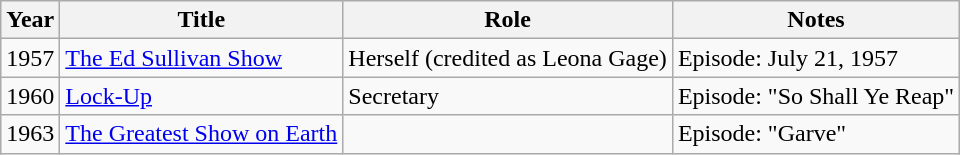<table class="wikitable sortable">
<tr>
<th>Year</th>
<th>Title</th>
<th>Role</th>
<th class="wikitable unsortable">Notes</th>
</tr>
<tr>
<td>1957</td>
<td><a href='#'>The Ed Sullivan Show</a></td>
<td>Herself (credited as Leona Gage)</td>
<td>Episode: July 21, 1957</td>
</tr>
<tr>
<td>1960</td>
<td><a href='#'>Lock-Up</a></td>
<td>Secretary</td>
<td>Episode: "So Shall Ye Reap"</td>
</tr>
<tr>
<td>1963</td>
<td><a href='#'>The Greatest Show on Earth</a></td>
<td></td>
<td>Episode: "Garve"</td>
</tr>
</table>
